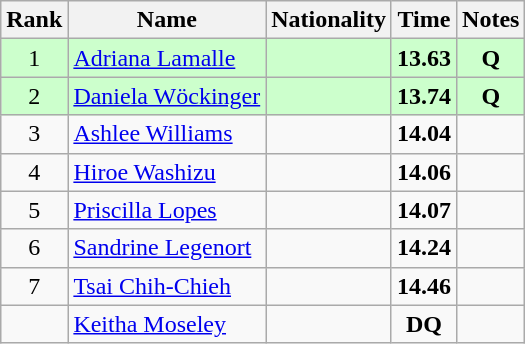<table class="wikitable sortable" style="text-align:center">
<tr>
<th>Rank</th>
<th>Name</th>
<th>Nationality</th>
<th>Time</th>
<th>Notes</th>
</tr>
<tr bgcolor=ccffcc>
<td>1</td>
<td align=left><a href='#'>Adriana Lamalle</a></td>
<td align=left></td>
<td><strong>13.63</strong></td>
<td><strong>Q</strong></td>
</tr>
<tr bgcolor=ccffcc>
<td>2</td>
<td align=left><a href='#'>Daniela Wöckinger</a></td>
<td align=left></td>
<td><strong>13.74</strong></td>
<td><strong>Q</strong></td>
</tr>
<tr>
<td>3</td>
<td align=left><a href='#'>Ashlee Williams</a></td>
<td align=left></td>
<td><strong>14.04</strong></td>
<td></td>
</tr>
<tr>
<td>4</td>
<td align=left><a href='#'>Hiroe Washizu</a></td>
<td align=left></td>
<td><strong>14.06</strong></td>
<td></td>
</tr>
<tr>
<td>5</td>
<td align=left><a href='#'>Priscilla Lopes</a></td>
<td align=left></td>
<td><strong>14.07</strong></td>
<td></td>
</tr>
<tr>
<td>6</td>
<td align=left><a href='#'>Sandrine Legenort</a></td>
<td align=left></td>
<td><strong>14.24</strong></td>
<td></td>
</tr>
<tr>
<td>7</td>
<td align=left><a href='#'>Tsai Chih-Chieh</a></td>
<td align=left></td>
<td><strong>14.46</strong></td>
<td></td>
</tr>
<tr>
<td></td>
<td align=left><a href='#'>Keitha Moseley</a></td>
<td align=left></td>
<td><strong>DQ</strong></td>
<td></td>
</tr>
</table>
